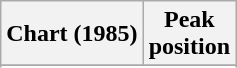<table class="wikitable sortable plainrowheaders" style="text-align:center;">
<tr>
<th>Chart (1985)</th>
<th>Peak<br>position</th>
</tr>
<tr>
</tr>
<tr>
</tr>
</table>
